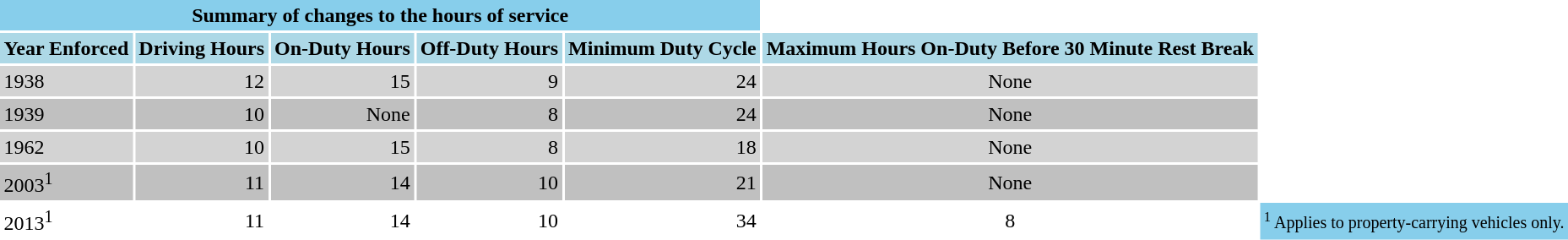<table style="float:right;clear:right; margin:0 0 0.5em 1em;" cellpadding="3" border="0">
<tr>
<th colspan="5" style="background:skyBlue;">Summary of changes to the hours of service</th>
</tr>
<tr style="text-align:center; background:#add8e6;">
<td><strong>Year Enforced</strong></td>
<td><strong>Driving Hours</strong></td>
<td><strong>On-Duty Hours</strong></td>
<td><strong>Off-Duty Hours</strong></td>
<td><strong>Minimum Duty Cycle</strong></td>
<td><strong>Maximum Hours On-Duty Before 30 Minute Rest Break</strong></td>
</tr>
<tr>
<td style="background:#D3D3D3;">1938</td>
<td style="background:#d3d3d3; text-align:right;">12</td>
<td style="background:#d3d3d3; text-align:right;">15</td>
<td style="background:#d3d3d3; text-align:right;">9</td>
<td style="background:#d3d3d3; text-align:right;">24</td>
<td style="background:#d3d3d3; text-align:center;">None</td>
</tr>
<tr style="background:silver;">
<td>1939</td>
<td style="text-align:right;">10</td>
<td style="text-align:right;">None</td>
<td style="text-align:right;">8</td>
<td style="text-align:right;">24</td>
<td style="text-align:center;">None</td>
</tr>
<tr>
<td style="background:#D3D3D3;">1962</td>
<td style="background:#d3d3d3; text-align:right;">10</td>
<td style="background:#d3d3d3; text-align:right;">15</td>
<td style="background:#d3d3d3; text-align:right;">8</td>
<td style="background:#d3d3d3; text-align:right;">18</td>
<td style="background:#d3d3d3; text-align:center;">None</td>
</tr>
<tr style="background:silver;">
<td>2003<sup>1</sup></td>
<td style="text-align:right;">11</td>
<td style="text-align:right;">14</td>
<td style="text-align:right;">10</td>
<td style="text-align:right;">21</td>
<td style="text-align:center;">None</td>
</tr>
<tr>
<td>2013<sup>1</sup></td>
<td style="text-align:right;">11</td>
<td style="text-align:right;">14</td>
<td style="text-align:right;">10</td>
<td style="text-align:right;">34</td>
<td style="text-align:center;">8</td>
<td colspan="5" style="background:skyBlue; text-align:center;"><small><sup>1</sup> Applies to property-carrying vehicles only.</small></td>
</tr>
</table>
